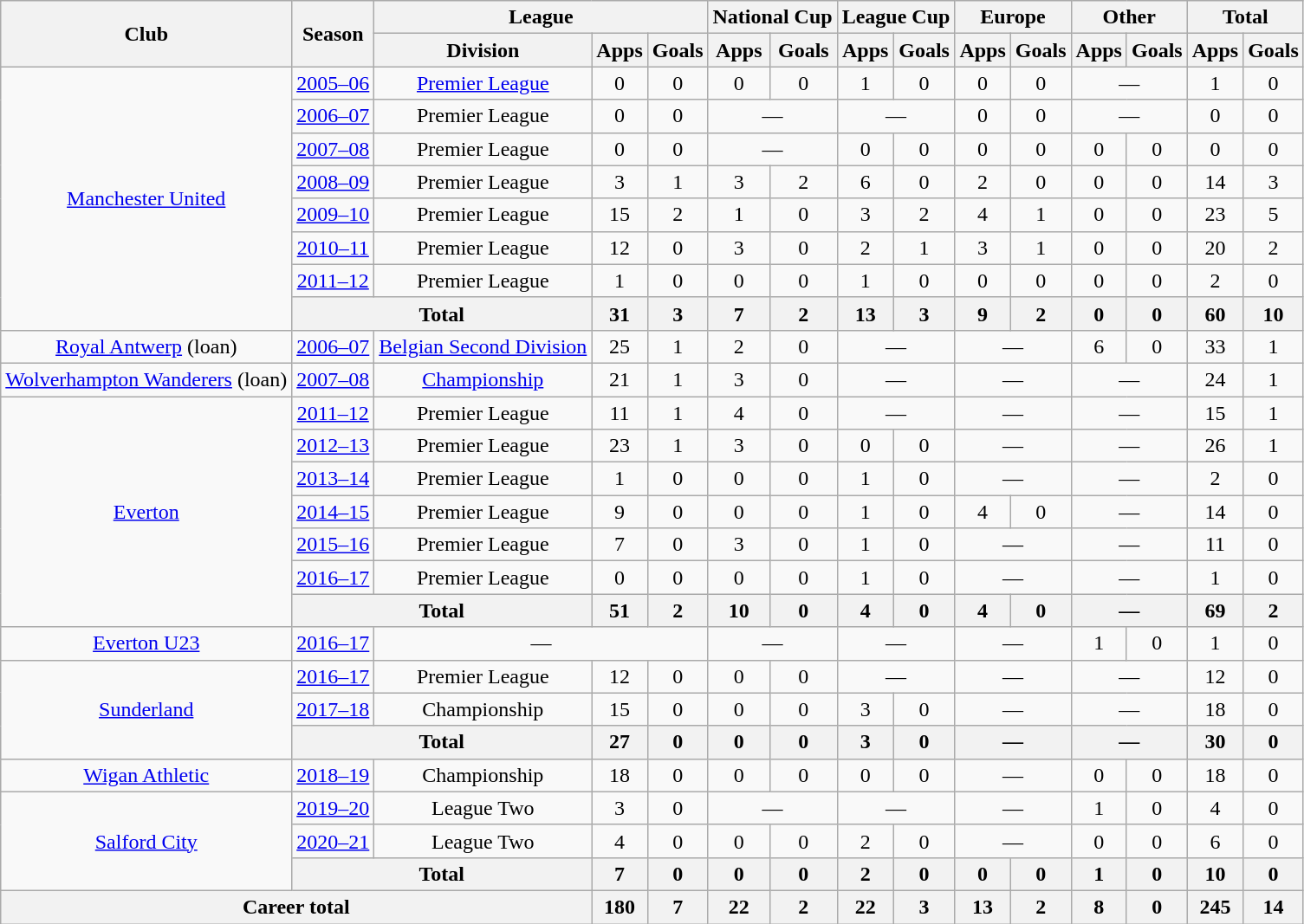<table class=wikitable style="text-align: center">
<tr>
<th rowspan=2>Club</th>
<th rowspan=2>Season</th>
<th colspan=3>League</th>
<th colspan=2>National Cup</th>
<th colspan=2>League Cup</th>
<th colspan=2>Europe</th>
<th colspan=2>Other</th>
<th colspan=2>Total</th>
</tr>
<tr>
<th>Division</th>
<th>Apps</th>
<th>Goals</th>
<th>Apps</th>
<th>Goals</th>
<th>Apps</th>
<th>Goals</th>
<th>Apps</th>
<th>Goals</th>
<th>Apps</th>
<th>Goals</th>
<th>Apps</th>
<th>Goals</th>
</tr>
<tr>
<td rowspan=8><a href='#'>Manchester United</a></td>
<td><a href='#'>2005–06</a></td>
<td><a href='#'>Premier League</a></td>
<td>0</td>
<td>0</td>
<td>0</td>
<td>0</td>
<td>1</td>
<td>0</td>
<td>0</td>
<td>0</td>
<td colspan=2>—</td>
<td>1</td>
<td>0</td>
</tr>
<tr>
<td><a href='#'>2006–07</a></td>
<td>Premier League</td>
<td>0</td>
<td>0</td>
<td colspan=2>—</td>
<td colspan=2>—</td>
<td>0</td>
<td>0</td>
<td colspan=2>—</td>
<td>0</td>
<td>0</td>
</tr>
<tr>
<td><a href='#'>2007–08</a></td>
<td>Premier League</td>
<td>0</td>
<td>0</td>
<td colspan=2>—</td>
<td>0</td>
<td>0</td>
<td>0</td>
<td>0</td>
<td>0</td>
<td>0</td>
<td>0</td>
<td>0</td>
</tr>
<tr>
<td><a href='#'>2008–09</a></td>
<td>Premier League</td>
<td>3</td>
<td>1</td>
<td>3</td>
<td>2</td>
<td>6</td>
<td>0</td>
<td>2</td>
<td>0</td>
<td>0</td>
<td>0</td>
<td>14</td>
<td>3</td>
</tr>
<tr>
<td><a href='#'>2009–10</a></td>
<td>Premier League</td>
<td>15</td>
<td>2</td>
<td>1</td>
<td>0</td>
<td>3</td>
<td>2</td>
<td>4</td>
<td>1</td>
<td>0</td>
<td>0</td>
<td>23</td>
<td>5</td>
</tr>
<tr>
<td><a href='#'>2010–11</a></td>
<td>Premier League</td>
<td>12</td>
<td>0</td>
<td>3</td>
<td>0</td>
<td>2</td>
<td>1</td>
<td>3</td>
<td>1</td>
<td>0</td>
<td>0</td>
<td>20</td>
<td>2</td>
</tr>
<tr>
<td><a href='#'>2011–12</a></td>
<td>Premier League</td>
<td>1</td>
<td>0</td>
<td>0</td>
<td>0</td>
<td>1</td>
<td>0</td>
<td>0</td>
<td>0</td>
<td>0</td>
<td>0</td>
<td>2</td>
<td>0</td>
</tr>
<tr>
<th colspan=2>Total</th>
<th>31</th>
<th>3</th>
<th>7</th>
<th>2</th>
<th>13</th>
<th>3</th>
<th>9</th>
<th>2</th>
<th>0</th>
<th>0</th>
<th>60</th>
<th>10</th>
</tr>
<tr>
<td><a href='#'>Royal Antwerp</a> (loan)</td>
<td><a href='#'>2006–07</a></td>
<td><a href='#'>Belgian Second Division</a></td>
<td>25</td>
<td>1</td>
<td>2</td>
<td>0</td>
<td colspan=2>—</td>
<td colspan=2>—</td>
<td>6</td>
<td>0</td>
<td>33</td>
<td>1</td>
</tr>
<tr>
<td><a href='#'>Wolverhampton Wanderers</a> (loan)</td>
<td><a href='#'>2007–08</a></td>
<td><a href='#'>Championship</a></td>
<td>21</td>
<td>1</td>
<td>3</td>
<td>0</td>
<td colspan=2>—</td>
<td colspan=2>—</td>
<td colspan=2>—</td>
<td>24</td>
<td>1</td>
</tr>
<tr>
<td rowspan=7><a href='#'>Everton</a></td>
<td><a href='#'>2011–12</a></td>
<td>Premier League</td>
<td>11</td>
<td>1</td>
<td>4</td>
<td>0</td>
<td colspan=2>—</td>
<td colspan=2>—</td>
<td colspan=2>—</td>
<td>15</td>
<td>1</td>
</tr>
<tr>
<td><a href='#'>2012–13</a></td>
<td>Premier League</td>
<td>23</td>
<td>1</td>
<td>3</td>
<td>0</td>
<td>0</td>
<td>0</td>
<td colspan=2>—</td>
<td colspan=2>—</td>
<td>26</td>
<td>1</td>
</tr>
<tr>
<td><a href='#'>2013–14</a></td>
<td>Premier League</td>
<td>1</td>
<td>0</td>
<td>0</td>
<td>0</td>
<td>1</td>
<td>0</td>
<td colspan=2>—</td>
<td colspan=2>—</td>
<td>2</td>
<td>0</td>
</tr>
<tr>
<td><a href='#'>2014–15</a></td>
<td>Premier League</td>
<td>9</td>
<td>0</td>
<td>0</td>
<td>0</td>
<td>1</td>
<td>0</td>
<td>4</td>
<td>0</td>
<td colspan=2>—</td>
<td>14</td>
<td>0</td>
</tr>
<tr>
<td><a href='#'>2015–16</a></td>
<td>Premier League</td>
<td>7</td>
<td>0</td>
<td>3</td>
<td>0</td>
<td>1</td>
<td>0</td>
<td colspan=2>—</td>
<td colspan=2>—</td>
<td>11</td>
<td>0</td>
</tr>
<tr>
<td><a href='#'>2016–17</a></td>
<td>Premier League</td>
<td>0</td>
<td>0</td>
<td>0</td>
<td>0</td>
<td>1</td>
<td>0</td>
<td colspan=2>—</td>
<td colspan=2>—</td>
<td>1</td>
<td>0</td>
</tr>
<tr>
<th colspan=2>Total</th>
<th>51</th>
<th>2</th>
<th>10</th>
<th>0</th>
<th>4</th>
<th>0</th>
<th>4</th>
<th>0</th>
<th colspan=2>—</th>
<th>69</th>
<th>2</th>
</tr>
<tr>
<td><a href='#'>Everton U23</a></td>
<td><a href='#'>2016–17</a></td>
<td colspan=3>—</td>
<td colspan=2>—</td>
<td colspan=2>—</td>
<td colspan=2>—</td>
<td>1</td>
<td>0</td>
<td>1</td>
<td>0</td>
</tr>
<tr>
<td rowspan=3><a href='#'>Sunderland</a></td>
<td><a href='#'>2016–17</a></td>
<td>Premier League</td>
<td>12</td>
<td>0</td>
<td>0</td>
<td>0</td>
<td colspan=2>—</td>
<td colspan=2>—</td>
<td colspan=2>—</td>
<td>12</td>
<td>0</td>
</tr>
<tr>
<td><a href='#'>2017–18</a></td>
<td>Championship</td>
<td>15</td>
<td>0</td>
<td>0</td>
<td>0</td>
<td>3</td>
<td>0</td>
<td colspan=2>—</td>
<td colspan=2>—</td>
<td>18</td>
<td>0</td>
</tr>
<tr>
<th colspan=2>Total</th>
<th>27</th>
<th>0</th>
<th>0</th>
<th>0</th>
<th>3</th>
<th>0</th>
<th colspan=2>—</th>
<th colspan=2>—</th>
<th>30</th>
<th>0</th>
</tr>
<tr>
<td><a href='#'>Wigan Athletic</a></td>
<td><a href='#'>2018–19</a></td>
<td>Championship</td>
<td>18</td>
<td>0</td>
<td>0</td>
<td>0</td>
<td>0</td>
<td>0</td>
<td colspan=2>—</td>
<td>0</td>
<td>0</td>
<td>18</td>
<td>0</td>
</tr>
<tr>
<td rowspan=3><a href='#'>Salford City</a></td>
<td><a href='#'>2019–20</a></td>
<td>League Two</td>
<td>3</td>
<td>0</td>
<td colspan=2>—</td>
<td colspan=2>—</td>
<td colspan=2>—</td>
<td>1</td>
<td>0</td>
<td>4</td>
<td>0</td>
</tr>
<tr>
<td><a href='#'>2020–21</a></td>
<td>League Two</td>
<td>4</td>
<td>0</td>
<td>0</td>
<td>0</td>
<td>2</td>
<td>0</td>
<td colspan=2>—</td>
<td>0</td>
<td>0</td>
<td>6</td>
<td>0</td>
</tr>
<tr>
<th colspan=2>Total</th>
<th>7</th>
<th>0</th>
<th>0</th>
<th>0</th>
<th>2</th>
<th>0</th>
<th>0</th>
<th>0</th>
<th>1</th>
<th>0</th>
<th>10</th>
<th>0</th>
</tr>
<tr>
<th colspan=3>Career total</th>
<th>180</th>
<th>7</th>
<th>22</th>
<th>2</th>
<th>22</th>
<th>3</th>
<th>13</th>
<th>2</th>
<th>8</th>
<th>0</th>
<th>245</th>
<th>14</th>
</tr>
</table>
